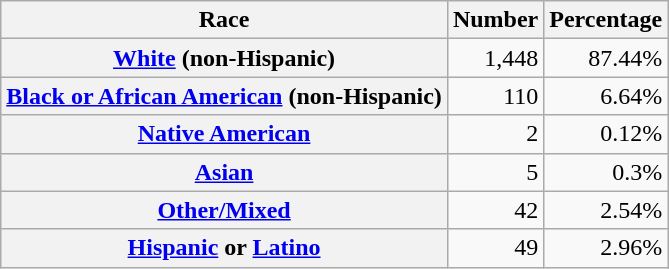<table class="wikitable" style="text-align:right">
<tr>
<th scope="col">Race</th>
<th scope="col">Number</th>
<th scope="col">Percentage</th>
</tr>
<tr>
<th scope="row"><a href='#'>White</a> (non-Hispanic)</th>
<td>1,448</td>
<td>87.44%</td>
</tr>
<tr>
<th scope="row"><a href='#'>Black or African American</a> (non-Hispanic)</th>
<td>110</td>
<td>6.64%</td>
</tr>
<tr>
<th scope="row"><a href='#'>Native American</a></th>
<td>2</td>
<td>0.12%</td>
</tr>
<tr>
<th scope="row"><a href='#'>Asian</a></th>
<td>5</td>
<td>0.3%</td>
</tr>
<tr>
<th scope="row"><a href='#'>Other/Mixed</a></th>
<td>42</td>
<td>2.54%</td>
</tr>
<tr>
<th scope="row"><a href='#'>Hispanic</a> or <a href='#'>Latino</a></th>
<td>49</td>
<td>2.96%</td>
</tr>
</table>
